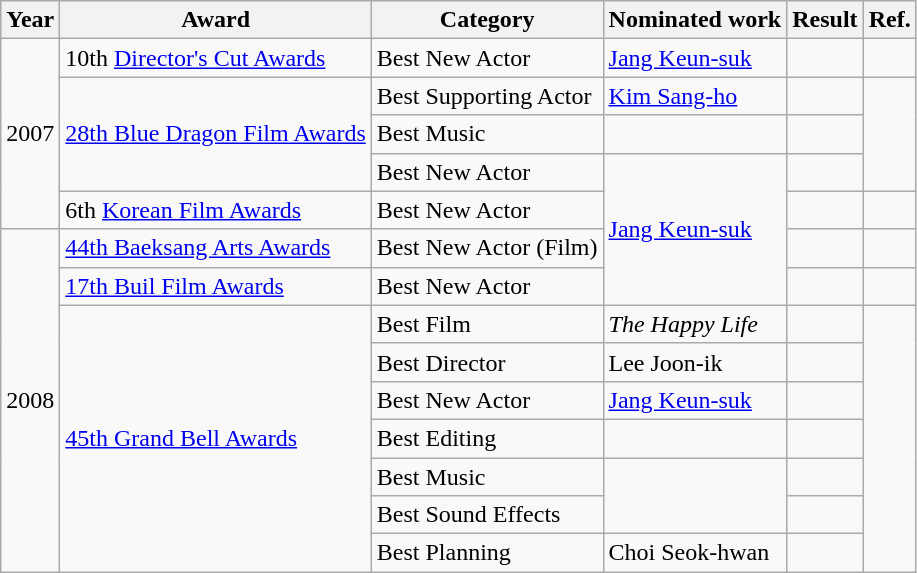<table class="wikitable sortable">
<tr>
<th>Year</th>
<th>Award</th>
<th>Category</th>
<th>Nominated work</th>
<th>Result</th>
<th>Ref.</th>
</tr>
<tr>
<td rowspan="5">2007</td>
<td>10th <a href='#'>Director's Cut Awards</a></td>
<td>Best New Actor</td>
<td><a href='#'>Jang Keun-suk</a></td>
<td></td>
<td></td>
</tr>
<tr>
<td rowspan="3"><a href='#'>28th Blue Dragon Film Awards</a></td>
<td>Best Supporting Actor</td>
<td><a href='#'>Kim Sang-ho</a></td>
<td></td>
<td rowspan="3"></td>
</tr>
<tr>
<td>Best Music</td>
<td></td>
<td></td>
</tr>
<tr>
<td>Best New Actor</td>
<td rowspan="4"><a href='#'>Jang Keun-suk</a></td>
<td></td>
</tr>
<tr>
<td>6th <a href='#'>Korean Film Awards</a></td>
<td>Best New Actor</td>
<td></td>
<td></td>
</tr>
<tr>
<td rowspan="12">2008</td>
<td><a href='#'>44th Baeksang Arts Awards</a></td>
<td>Best New Actor (Film)</td>
<td></td>
<td></td>
</tr>
<tr>
<td><a href='#'>17th Buil Film Awards</a></td>
<td>Best New Actor</td>
<td></td>
<td></td>
</tr>
<tr>
<td rowspan="7"><a href='#'>45th Grand Bell Awards</a></td>
<td>Best Film</td>
<td><em>The Happy Life</em></td>
<td></td>
<td rowspan="7"></td>
</tr>
<tr>
<td>Best Director</td>
<td>Lee Joon-ik</td>
<td></td>
</tr>
<tr>
<td>Best New Actor</td>
<td><a href='#'>Jang Keun-suk</a></td>
<td></td>
</tr>
<tr>
<td>Best Editing</td>
<td></td>
<td></td>
</tr>
<tr>
<td>Best Music</td>
<td rowspan="2"></td>
<td></td>
</tr>
<tr>
<td>Best Sound Effects</td>
<td></td>
</tr>
<tr>
<td>Best Planning</td>
<td>Choi Seok-hwan</td>
<td></td>
</tr>
</table>
